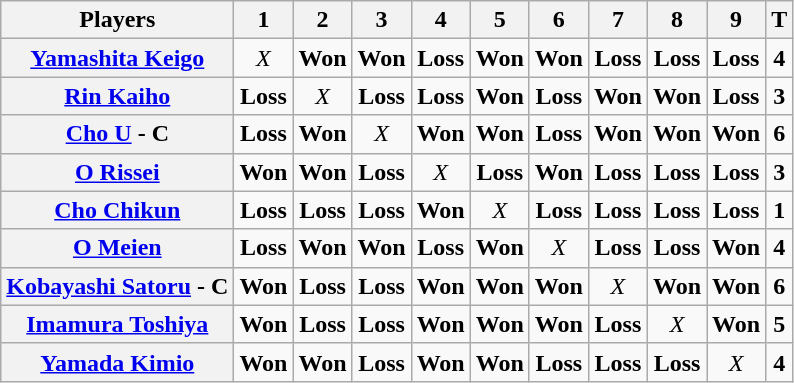<table class="wikitable" style="text-align:center;">
<tr>
<th>Players</th>
<th>1</th>
<th>2</th>
<th>3</th>
<th>4</th>
<th>5</th>
<th>6</th>
<th>7</th>
<th>8</th>
<th>9</th>
<th>T</th>
</tr>
<tr>
<th><a href='#'>Yamashita Keigo</a></th>
<td><em>X</em></td>
<td><strong>Won</strong></td>
<td><strong>Won</strong></td>
<td><strong>Loss</strong></td>
<td><strong>Won</strong></td>
<td><strong>Won</strong></td>
<td><strong>Loss</strong></td>
<td><strong>Loss</strong></td>
<td><strong>Loss</strong></td>
<td><strong>4</strong></td>
</tr>
<tr>
<th><a href='#'>Rin Kaiho</a></th>
<td><strong>Loss</strong></td>
<td><em>X</em></td>
<td><strong>Loss</strong></td>
<td><strong>Loss</strong></td>
<td><strong>Won</strong></td>
<td><strong>Loss</strong></td>
<td><strong>Won</strong></td>
<td><strong>Won</strong></td>
<td><strong>Loss</strong></td>
<td><strong>3</strong></td>
</tr>
<tr>
<th><a href='#'>Cho U</a> - C</th>
<td><strong>Loss</strong></td>
<td><strong>Won</strong></td>
<td><em>X</em></td>
<td><strong>Won</strong></td>
<td><strong>Won</strong></td>
<td><strong>Loss</strong></td>
<td><strong>Won</strong></td>
<td><strong>Won</strong></td>
<td><strong>Won</strong></td>
<td><strong>6</strong></td>
</tr>
<tr>
<th><a href='#'>O Rissei</a></th>
<td><strong>Won</strong></td>
<td><strong>Won</strong></td>
<td><strong>Loss</strong></td>
<td><em>X</em></td>
<td><strong>Loss</strong></td>
<td><strong>Won</strong></td>
<td><strong>Loss</strong></td>
<td><strong>Loss</strong></td>
<td><strong>Loss</strong></td>
<td><strong>3</strong></td>
</tr>
<tr>
<th><a href='#'>Cho Chikun</a></th>
<td><strong>Loss</strong></td>
<td><strong>Loss</strong></td>
<td><strong>Loss</strong></td>
<td><strong>Won</strong></td>
<td><em>X</em></td>
<td><strong>Loss</strong></td>
<td><strong>Loss</strong></td>
<td><strong>Loss</strong></td>
<td><strong>Loss</strong></td>
<td><strong>1</strong></td>
</tr>
<tr>
<th><a href='#'>O Meien</a></th>
<td><strong>Loss</strong></td>
<td><strong>Won</strong></td>
<td><strong>Won</strong></td>
<td><strong>Loss</strong></td>
<td><strong>Won</strong></td>
<td><em>X</em></td>
<td><strong>Loss</strong></td>
<td><strong>Loss</strong></td>
<td><strong>Won</strong></td>
<td><strong>4</strong></td>
</tr>
<tr>
<th><a href='#'>Kobayashi Satoru</a> - C</th>
<td><strong>Won</strong></td>
<td><strong>Loss</strong></td>
<td><strong>Loss</strong></td>
<td><strong>Won</strong></td>
<td><strong>Won</strong></td>
<td><strong>Won</strong></td>
<td><em>X</em></td>
<td><strong>Won</strong></td>
<td><strong>Won</strong></td>
<td><strong>6</strong></td>
</tr>
<tr>
<th><a href='#'>Imamura Toshiya</a></th>
<td><strong>Won</strong></td>
<td><strong>Loss</strong></td>
<td><strong>Loss</strong></td>
<td><strong>Won</strong></td>
<td><strong>Won</strong></td>
<td><strong>Won</strong></td>
<td><strong>Loss</strong></td>
<td><em>X</em></td>
<td><strong>Won</strong></td>
<td><strong>5</strong></td>
</tr>
<tr>
<th><a href='#'>Yamada Kimio</a></th>
<td><strong>Won</strong></td>
<td><strong>Won</strong></td>
<td><strong>Loss</strong></td>
<td><strong>Won</strong></td>
<td><strong>Won</strong></td>
<td><strong>Loss</strong></td>
<td><strong>Loss</strong></td>
<td><strong>Loss</strong></td>
<td><em>X</em></td>
<td><strong>4</strong></td>
</tr>
</table>
